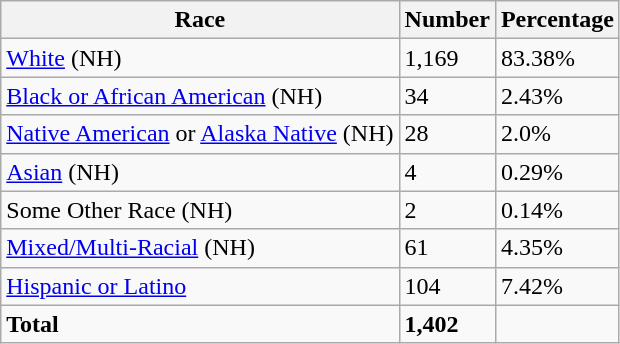<table class="wikitable">
<tr>
<th>Race</th>
<th>Number</th>
<th>Percentage</th>
</tr>
<tr>
<td><a href='#'>White</a> (NH)</td>
<td>1,169</td>
<td>83.38%</td>
</tr>
<tr>
<td><a href='#'>Black or African American</a> (NH)</td>
<td>34</td>
<td>2.43%</td>
</tr>
<tr>
<td><a href='#'>Native American</a> or <a href='#'>Alaska Native</a> (NH)</td>
<td>28</td>
<td>2.0%</td>
</tr>
<tr>
<td><a href='#'>Asian</a> (NH)</td>
<td>4</td>
<td>0.29%</td>
</tr>
<tr>
<td>Some Other Race (NH)</td>
<td>2</td>
<td>0.14%</td>
</tr>
<tr>
<td><a href='#'>Mixed/Multi-Racial</a> (NH)</td>
<td>61</td>
<td>4.35%</td>
</tr>
<tr>
<td><a href='#'>Hispanic or Latino</a></td>
<td>104</td>
<td>7.42%</td>
</tr>
<tr>
<td><strong>Total</strong></td>
<td><strong>1,402</strong></td>
<td></td>
</tr>
</table>
